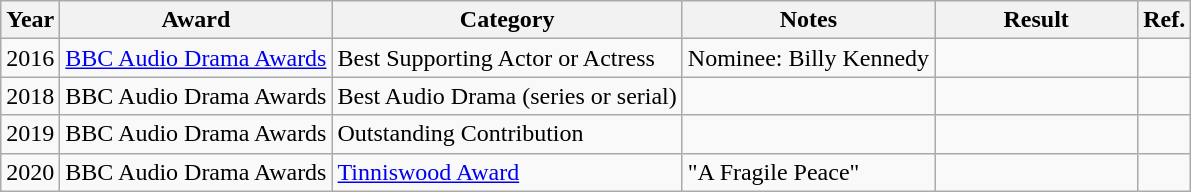<table class="wikitable plainrowheaders">
<tr>
<th>Year</th>
<th>Award</th>
<th>Category</th>
<th>Notes</th>
<th style="min-width: 8em">Result</th>
<th>Ref.</th>
</tr>
<tr>
<td>2016</td>
<td><a href='#'>BBC Audio Drama Awards</a></td>
<td>Best Supporting Actor or Actress</td>
<td>Nominee: Billy Kennedy</td>
<td></td>
<td></td>
</tr>
<tr>
<td>2018</td>
<td>BBC Audio Drama Awards</td>
<td>Best Audio Drama (series or serial)</td>
<td></td>
<td></td>
<td></td>
</tr>
<tr>
<td>2019</td>
<td>BBC Audio Drama Awards</td>
<td>Outstanding Contribution</td>
<td></td>
<td></td>
<td></td>
</tr>
<tr>
<td>2020</td>
<td>BBC Audio Drama Awards</td>
<td><a href='#'>Tinniswood Award</a></td>
<td>"A Fragile Peace"</td>
<td></td>
<td></td>
</tr>
</table>
